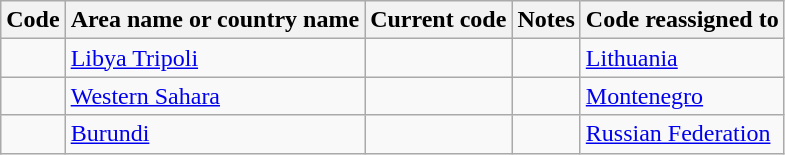<table class="wikitable sortable">
<tr>
<th>Code</th>
<th>Area name or country name</th>
<th>Current code</th>
<th>Notes</th>
<th>Code reassigned to</th>
</tr>
<tr>
<td></td>
<td><a href='#'>Libya Tripoli</a></td>
<td></td>
<td></td>
<td><a href='#'>Lithuania</a></td>
</tr>
<tr>
<td></td>
<td><a href='#'>Western Sahara</a></td>
<td></td>
<td></td>
<td><a href='#'>Montenegro</a></td>
</tr>
<tr>
<td></td>
<td><a href='#'>Burundi</a></td>
<td></td>
<td></td>
<td><a href='#'>Russian Federation</a></td>
</tr>
</table>
